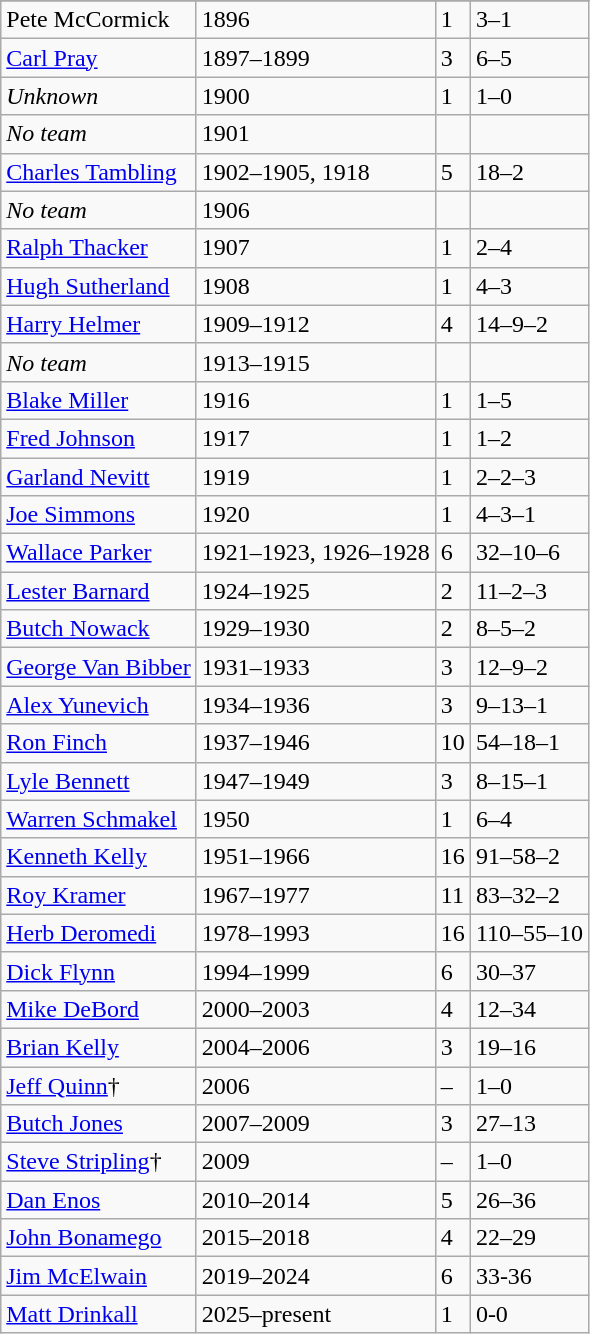<table class="wikitable">
<tr>
</tr>
<tr>
<td>Pete McCormick</td>
<td>1896</td>
<td>1</td>
<td>3–1</td>
</tr>
<tr>
<td><a href='#'>Carl Pray</a></td>
<td>1897–1899</td>
<td>3</td>
<td>6–5</td>
</tr>
<tr>
<td><em>Unknown</em></td>
<td>1900</td>
<td>1</td>
<td>1–0</td>
</tr>
<tr>
<td><em>No team</em></td>
<td>1901</td>
<td></td>
<td></td>
</tr>
<tr>
<td><a href='#'>Charles Tambling</a></td>
<td>1902–1905, 1918</td>
<td>5</td>
<td>18–2</td>
</tr>
<tr>
<td><em>No team</em></td>
<td>1906</td>
<td></td>
<td></td>
</tr>
<tr>
<td><a href='#'>Ralph Thacker</a></td>
<td>1907</td>
<td>1</td>
<td>2–4</td>
</tr>
<tr>
<td><a href='#'>Hugh Sutherland</a></td>
<td>1908</td>
<td>1</td>
<td>4–3</td>
</tr>
<tr>
<td><a href='#'>Harry Helmer</a></td>
<td>1909–1912</td>
<td>4</td>
<td>14–9–2</td>
</tr>
<tr>
<td><em>No team</em></td>
<td>1913–1915</td>
<td></td>
<td></td>
</tr>
<tr>
<td><a href='#'>Blake Miller</a></td>
<td>1916</td>
<td>1</td>
<td>1–5</td>
</tr>
<tr>
<td><a href='#'>Fred Johnson</a></td>
<td>1917</td>
<td>1</td>
<td>1–2</td>
</tr>
<tr>
<td><a href='#'>Garland Nevitt</a></td>
<td>1919</td>
<td>1</td>
<td>2–2–3</td>
</tr>
<tr>
<td><a href='#'>Joe Simmons</a></td>
<td>1920</td>
<td>1</td>
<td>4–3–1</td>
</tr>
<tr>
<td><a href='#'>Wallace Parker</a></td>
<td>1921–1923, 1926–1928</td>
<td>6</td>
<td>32–10–6</td>
</tr>
<tr>
<td><a href='#'>Lester Barnard</a></td>
<td>1924–1925</td>
<td>2</td>
<td>11–2–3</td>
</tr>
<tr>
<td><a href='#'>Butch Nowack</a></td>
<td>1929–1930</td>
<td>2</td>
<td>8–5–2</td>
</tr>
<tr>
<td><a href='#'>George Van Bibber</a></td>
<td>1931–1933</td>
<td>3</td>
<td>12–9–2</td>
</tr>
<tr>
<td><a href='#'>Alex Yunevich</a></td>
<td>1934–1936</td>
<td>3</td>
<td>9–13–1</td>
</tr>
<tr>
<td><a href='#'>Ron Finch</a></td>
<td>1937–1946</td>
<td>10</td>
<td>54–18–1</td>
</tr>
<tr>
<td><a href='#'>Lyle Bennett</a></td>
<td>1947–1949</td>
<td>3</td>
<td>8–15–1</td>
</tr>
<tr>
<td><a href='#'>Warren Schmakel</a></td>
<td>1950</td>
<td>1</td>
<td>6–4</td>
</tr>
<tr>
<td><a href='#'>Kenneth Kelly</a></td>
<td>1951–1966</td>
<td>16</td>
<td>91–58–2</td>
</tr>
<tr>
<td><a href='#'>Roy Kramer</a></td>
<td>1967–1977</td>
<td>11</td>
<td>83–32–2</td>
</tr>
<tr>
<td><a href='#'>Herb Deromedi</a></td>
<td>1978–1993</td>
<td>16</td>
<td>110–55–10</td>
</tr>
<tr>
<td><a href='#'>Dick Flynn</a></td>
<td>1994–1999</td>
<td>6</td>
<td>30–37</td>
</tr>
<tr>
<td><a href='#'>Mike DeBord</a></td>
<td>2000–2003</td>
<td>4</td>
<td>12–34</td>
</tr>
<tr>
<td><a href='#'>Brian Kelly</a></td>
<td>2004–2006</td>
<td>3</td>
<td>19–16</td>
</tr>
<tr>
<td><a href='#'>Jeff Quinn</a>†</td>
<td>2006</td>
<td>–</td>
<td>1–0</td>
</tr>
<tr>
<td><a href='#'>Butch Jones</a></td>
<td>2007–2009</td>
<td>3</td>
<td>27–13</td>
</tr>
<tr>
<td><a href='#'>Steve Stripling</a>†</td>
<td>2009</td>
<td>–</td>
<td>1–0</td>
</tr>
<tr>
<td><a href='#'>Dan Enos</a></td>
<td>2010–2014</td>
<td>5</td>
<td>26–36</td>
</tr>
<tr>
<td><a href='#'>John Bonamego</a></td>
<td>2015–2018</td>
<td>4</td>
<td>22–29</td>
</tr>
<tr>
<td><a href='#'>Jim McElwain</a></td>
<td>2019–2024</td>
<td>6</td>
<td>33-36</td>
</tr>
<tr>
<td><a href='#'>Matt Drinkall</a></td>
<td>2025–present</td>
<td>1</td>
<td>0-0</td>
</tr>
</table>
